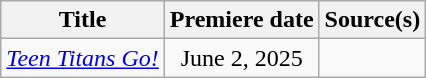<table class="wikitable plainrowheaders sortable" style="text-align:center;">
<tr>
<th scope="col">Title</th>
<th scope="col">Premiere date</th>
<th class="unsortable">Source(s)</th>
</tr>
<tr>
<td scope="row" style="text-align:left;"><em><a href='#'>Teen Titans Go!</a></em></td>
<td>June 2, 2025</td>
<td></td>
</tr>
</table>
